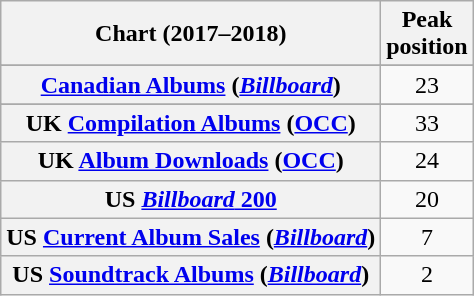<table class="wikitable sortable plainrowheaders" style="text-align:center">
<tr>
<th scope="col">Chart (2017–2018)</th>
<th scope="col">Peak<br>position</th>
</tr>
<tr>
</tr>
<tr>
</tr>
<tr>
</tr>
<tr>
<th scope="row"><a href='#'>Canadian Albums</a> (<em><a href='#'>Billboard</a></em>)</th>
<td>23</td>
</tr>
<tr>
</tr>
<tr>
</tr>
<tr>
</tr>
<tr>
<th scope="row">UK <a href='#'>Compilation Albums</a> (<a href='#'>OCC</a>)</th>
<td>33</td>
</tr>
<tr>
<th scope="row">UK <a href='#'>Album Downloads</a> (<a href='#'>OCC</a>)</th>
<td>24</td>
</tr>
<tr>
<th scope="row">US <a href='#'><em>Billboard</em> 200</a></th>
<td>20</td>
</tr>
<tr>
<th scope="row">US <a href='#'>Current Album Sales</a> (<em><a href='#'>Billboard</a></em>)</th>
<td>7</td>
</tr>
<tr>
<th scope="row">US <a href='#'>Soundtrack Albums</a> (<em><a href='#'>Billboard</a></em>)</th>
<td>2</td>
</tr>
</table>
